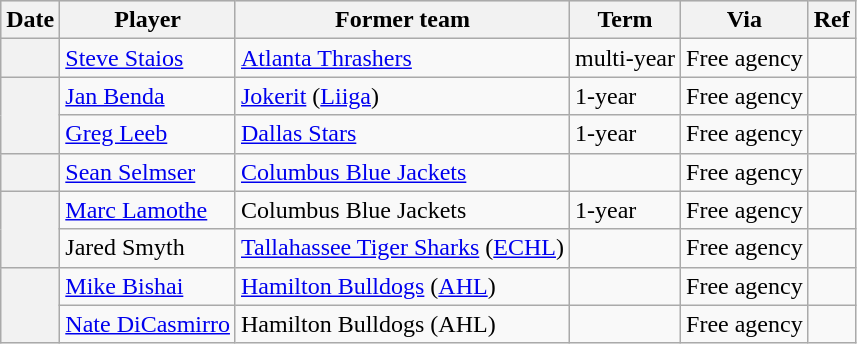<table class="wikitable plainrowheaders">
<tr style="background:#ddd; text-align:center;">
<th>Date</th>
<th>Player</th>
<th>Former team</th>
<th>Term</th>
<th>Via</th>
<th>Ref</th>
</tr>
<tr>
<th scope="row"></th>
<td><a href='#'>Steve Staios</a></td>
<td><a href='#'>Atlanta Thrashers</a></td>
<td>multi-year</td>
<td>Free agency</td>
<td></td>
</tr>
<tr>
<th scope="row" rowspan=2></th>
<td><a href='#'>Jan Benda</a></td>
<td><a href='#'>Jokerit</a> (<a href='#'>Liiga</a>)</td>
<td>1-year</td>
<td>Free agency</td>
<td></td>
</tr>
<tr>
<td><a href='#'>Greg Leeb</a></td>
<td><a href='#'>Dallas Stars</a></td>
<td>1-year</td>
<td>Free agency</td>
<td></td>
</tr>
<tr>
<th scope="row"></th>
<td><a href='#'>Sean Selmser</a></td>
<td><a href='#'>Columbus Blue Jackets</a></td>
<td></td>
<td>Free agency</td>
<td></td>
</tr>
<tr>
<th scope="row" rowspan=2></th>
<td><a href='#'>Marc Lamothe</a></td>
<td>Columbus Blue Jackets</td>
<td>1-year</td>
<td>Free agency</td>
<td></td>
</tr>
<tr>
<td>Jared Smyth</td>
<td><a href='#'>Tallahassee Tiger Sharks</a> (<a href='#'>ECHL</a>)</td>
<td></td>
<td>Free agency</td>
<td></td>
</tr>
<tr>
<th scope="row" rowspan=2></th>
<td><a href='#'>Mike Bishai</a></td>
<td><a href='#'>Hamilton Bulldogs</a> (<a href='#'>AHL</a>)</td>
<td></td>
<td>Free agency</td>
<td></td>
</tr>
<tr>
<td><a href='#'>Nate DiCasmirro</a></td>
<td>Hamilton Bulldogs (AHL)</td>
<td></td>
<td>Free agency</td>
<td></td>
</tr>
</table>
